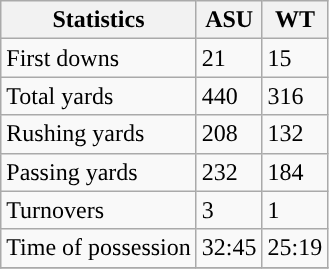<table class="wikitable" style="float: left;">
<tr>
<th>Statistics</th>
<th>ASU</th>
<th>WT</th>
</tr>
<tr>
<td>First downs</td>
<td>21</td>
<td>15</td>
</tr>
<tr>
<td>Total yards</td>
<td>440</td>
<td>316</td>
</tr>
<tr>
<td>Rushing yards</td>
<td>208</td>
<td>132</td>
</tr>
<tr>
<td>Passing yards</td>
<td>232</td>
<td>184</td>
</tr>
<tr>
<td>Turnovers</td>
<td>3</td>
<td>1</td>
</tr>
<tr>
<td>Time of possession</td>
<td>32:45</td>
<td>25:19</td>
</tr>
<tr>
</tr>
</table>
